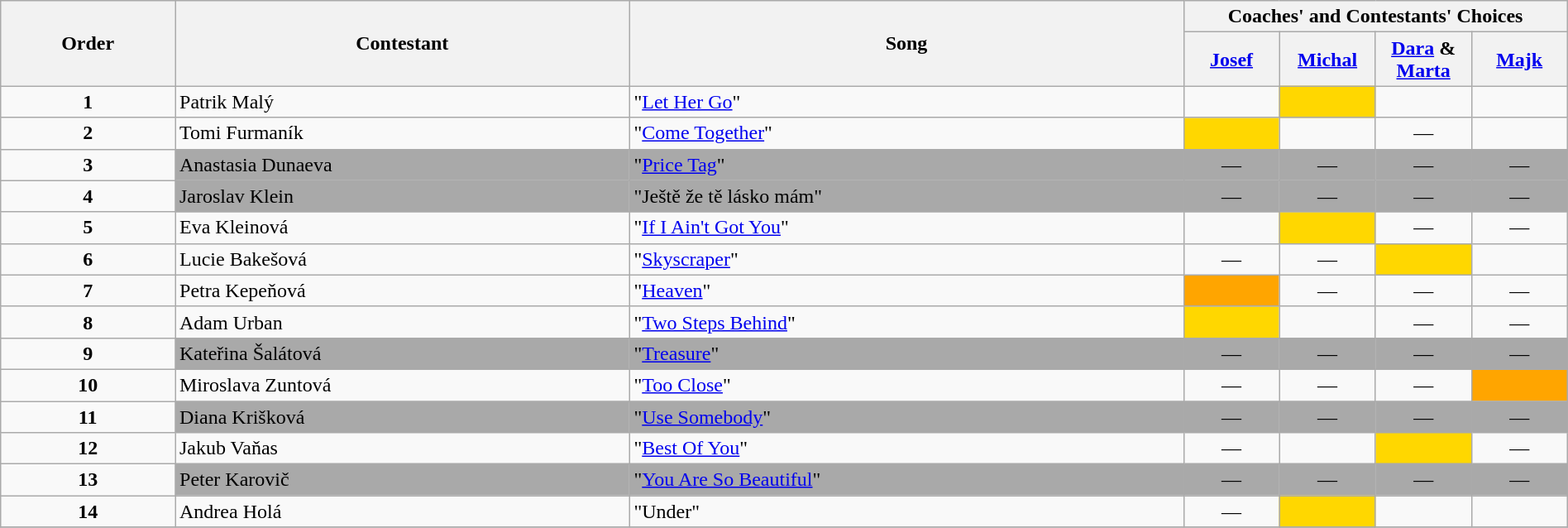<table class="wikitable" style="width:100%;">
<tr>
<th rowspan=2>Order</th>
<th rowspan=2>Contestant</th>
<th rowspan=2>Song</th>
<th colspan=4>Coaches' and Contestants' Choices</th>
</tr>
<tr>
<th width="70"><a href='#'>Josef</a></th>
<th width="70"><a href='#'>Michal</a></th>
<th width="70"><a href='#'>Dara</a> & <a href='#'>Marta</a></th>
<th width="70"><a href='#'>Majk</a></th>
</tr>
<tr>
<td align="center"><strong>1</strong></td>
<td>Patrik Malý</td>
<td>"<a href='#'>Let Her Go</a>"</td>
<td style=";text-align:center;"></td>
<td style="background:gold;text-align:center;"></td>
<td style=";text-align:center;"></td>
<td style=";text-align:center;"></td>
</tr>
<tr>
<td align="center"><strong>2</strong></td>
<td>Tomi Furmaník</td>
<td>"<a href='#'>Come Together</a>"</td>
<td style="background:gold;text-align:center;"></td>
<td style=";text-align:center;"></td>
<td align="center">—</td>
<td style=";text-align:center;"></td>
</tr>
<tr>
<td align="center"><strong>3</strong></td>
<td style="background:darkgrey;text-align:left;">Anastasia Dunaeva</td>
<td style="background:darkgrey;text-align:left;">"<a href='#'>Price Tag</a>"</td>
<td style="background:darkgrey;text-align:center;">—</td>
<td style="background:darkgrey;text-align:center;">—</td>
<td style="background:darkgrey;text-align:center;">—</td>
<td style="background:darkgrey;text-align:center;">—</td>
</tr>
<tr>
<td align="center"><strong>4</strong></td>
<td style="background:darkgrey;text-align:left;">Jaroslav Klein</td>
<td style="background:darkgrey;text-align:left;">"Ještě že tě lásko mám"</td>
<td style="background:darkgrey;text-align:center;">—</td>
<td style="background:darkgrey;text-align:center;">—</td>
<td style="background:darkgrey;text-align:center;">—</td>
<td style="background:darkgrey;text-align:center;">—</td>
</tr>
<tr>
<td align="center"><strong>5</strong></td>
<td>Eva Kleinová</td>
<td>"<a href='#'>If I Ain't Got You</a>"</td>
<td style=";text-align:center;"></td>
<td style="background:gold;text-align:center;"></td>
<td align="center">—</td>
<td align="center">—</td>
</tr>
<tr>
<td align="center"><strong>6</strong></td>
<td>Lucie Bakešová</td>
<td>"<a href='#'>Skyscraper</a>"</td>
<td align="center">—</td>
<td align="center">—</td>
<td style="background:gold;text-align:center;"></td>
<td style=";text-align:center;"></td>
</tr>
<tr>
<td align="center"><strong>7</strong></td>
<td>Petra Kepeňová</td>
<td>"<a href='#'>Heaven</a>"</td>
<td style=";background:orange;text-align:center;"></td>
<td align="center">—</td>
<td align="center">—</td>
<td align="center">—</td>
</tr>
<tr>
<td align="center"><strong>8</strong></td>
<td>Adam Urban</td>
<td>"<a href='#'>Two Steps Behind</a>"</td>
<td style="background:gold;text-align:center;"></td>
<td style=";text-align:center;"></td>
<td align="center">—</td>
<td align="center">—</td>
</tr>
<tr>
<td align="center"><strong>9</strong></td>
<td style="background:darkgrey;text-align:left;">Kateřina Šalátová</td>
<td style="background:darkgrey;text-align:left;">"<a href='#'>Treasure</a>"</td>
<td style="background:darkgrey;text-align:center;">—</td>
<td style="background:darkgrey;text-align:center;">—</td>
<td style="background:darkgrey;text-align:center;">—</td>
<td style="background:darkgrey;text-align:center;">—</td>
</tr>
<tr>
<td align="center"><strong>10</strong></td>
<td>Miroslava Zuntová</td>
<td>"<a href='#'>Too Close</a>"</td>
<td align="center">—</td>
<td align="center">—</td>
<td align="center">—</td>
<td style=";background:orange;text-align:center;"></td>
</tr>
<tr>
<td align="center"><strong>11</strong></td>
<td style="background:darkgrey;text-align:left;">Diana Krišková</td>
<td style="background:darkgrey;text-align:left;">"<a href='#'>Use Somebody</a>"</td>
<td style="background:darkgrey;text-align:center;">—</td>
<td style="background:darkgrey;text-align:center;">—</td>
<td style="background:darkgrey;text-align:center;">—</td>
<td style="background:darkgrey;text-align:center;">—</td>
</tr>
<tr>
<td align="center"><strong>12</strong></td>
<td>Jakub Vaňas</td>
<td>"<a href='#'>Best Of You</a>"</td>
<td align="center">—</td>
<td style=";text-align:center;"></td>
<td style="background:gold;text-align:center;"></td>
<td align="center">—</td>
</tr>
<tr>
<td align="center"><strong>13</strong></td>
<td style="background:darkgrey;text-align:left;">Peter Karovič</td>
<td style="background:darkgrey;text-align:left;">"<a href='#'>You Are So Beautiful</a>"</td>
<td style="background:darkgrey;text-align:center;">—</td>
<td style="background:darkgrey;text-align:center;">—</td>
<td style="background:darkgrey;text-align:center;">—</td>
<td style="background:darkgrey;text-align:center;">—</td>
</tr>
<tr>
<td align="center"><strong>14</strong></td>
<td>Andrea Holá</td>
<td>"Under"</td>
<td align="center">—</td>
<td style="background:gold;text-align:center;"></td>
<td style=";text-align:center;"></td>
<td style=";text-align:center;"></td>
</tr>
<tr>
</tr>
</table>
